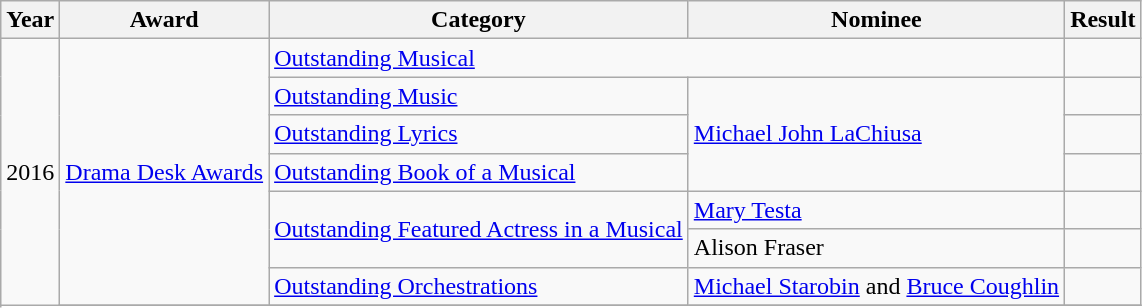<table class="wikitable">
<tr>
<th>Year</th>
<th>Award</th>
<th>Category</th>
<th>Nominee</th>
<th>Result</th>
</tr>
<tr>
<td rowspan="10">2016</td>
<td rowspan="7"><a href='#'>Drama Desk Awards</a></td>
<td colspan=2><a href='#'>Outstanding Musical</a></td>
<td></td>
</tr>
<tr>
<td><a href='#'>Outstanding Music</a></td>
<td rowspan="3"><a href='#'>Michael John LaChiusa</a></td>
<td></td>
</tr>
<tr>
<td><a href='#'>Outstanding Lyrics</a></td>
<td></td>
</tr>
<tr>
<td><a href='#'>Outstanding Book of a Musical</a></td>
<td></td>
</tr>
<tr>
<td rowspan="2"><a href='#'>Outstanding Featured Actress in a Musical</a></td>
<td><a href='#'>Mary Testa</a></td>
<td></td>
</tr>
<tr>
<td>Alison Fraser</td>
<td></td>
</tr>
<tr>
<td><a href='#'>Outstanding Orchestrations</a></td>
<td><a href='#'>Michael Starobin</a> and <a href='#'>Bruce Coughlin</a></td>
<td></td>
</tr>
<tr>
</tr>
</table>
